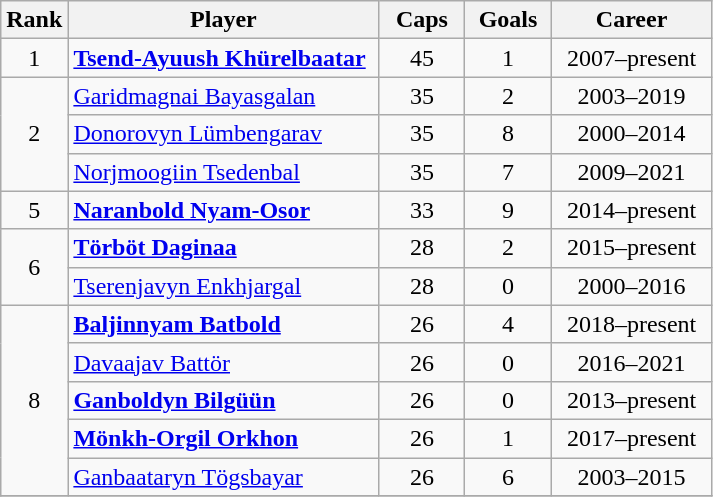<table class="wikitable sortable" style="text-align:center;">
<tr>
<th width=30px>Rank</th>
<th style="width:200px;">Player</th>
<th width=50px>Caps</th>
<th width=50px>Goals</th>
<th style="width:100px;">Career</th>
</tr>
<tr>
<td>1</td>
<td align=left><strong><a href='#'>Tsend-Ayuush Khürelbaatar</a></strong></td>
<td>45</td>
<td>1</td>
<td>2007–present</td>
</tr>
<tr>
<td rowspan=3>2</td>
<td align=left><a href='#'>Garidmagnai Bayasgalan</a></td>
<td>35</td>
<td>2</td>
<td>2003–2019</td>
</tr>
<tr>
<td align=left><a href='#'>Donorovyn Lümbengarav</a></td>
<td>35</td>
<td>8</td>
<td>2000–2014</td>
</tr>
<tr>
<td align=left><a href='#'>Norjmoogiin Tsedenbal</a></td>
<td>35</td>
<td>7</td>
<td>2009–2021</td>
</tr>
<tr>
<td>5</td>
<td align=left><strong><a href='#'>Naranbold Nyam-Osor</a></strong></td>
<td>33</td>
<td>9</td>
<td>2014–present</td>
</tr>
<tr>
<td rowspan=2>6</td>
<td align=left><strong><a href='#'>Törböt Daginaa</a></strong></td>
<td>28</td>
<td>2</td>
<td>2015–present</td>
</tr>
<tr>
<td align=left><a href='#'>Tserenjavyn Enkhjargal</a></td>
<td>28</td>
<td>0</td>
<td>2000–2016</td>
</tr>
<tr>
<td rowspan=5>8</td>
<td align=left><strong><a href='#'>Baljinnyam Batbold</a></strong></td>
<td>26</td>
<td>4</td>
<td>2018–present</td>
</tr>
<tr>
<td align=left><a href='#'>Davaajav Battör</a></td>
<td>26</td>
<td>0</td>
<td>2016–2021</td>
</tr>
<tr>
<td align=left><strong><a href='#'>Ganboldyn Bilgüün</a></strong></td>
<td>26</td>
<td>0</td>
<td>2013–present</td>
</tr>
<tr>
<td align=left><strong><a href='#'>Mönkh-Orgil Orkhon</a></strong></td>
<td>26</td>
<td>1</td>
<td>2017–present</td>
</tr>
<tr>
<td align=left><a href='#'>Ganbaataryn Tögsbayar</a></td>
<td>26</td>
<td>6</td>
<td>2003–2015</td>
</tr>
<tr>
</tr>
</table>
